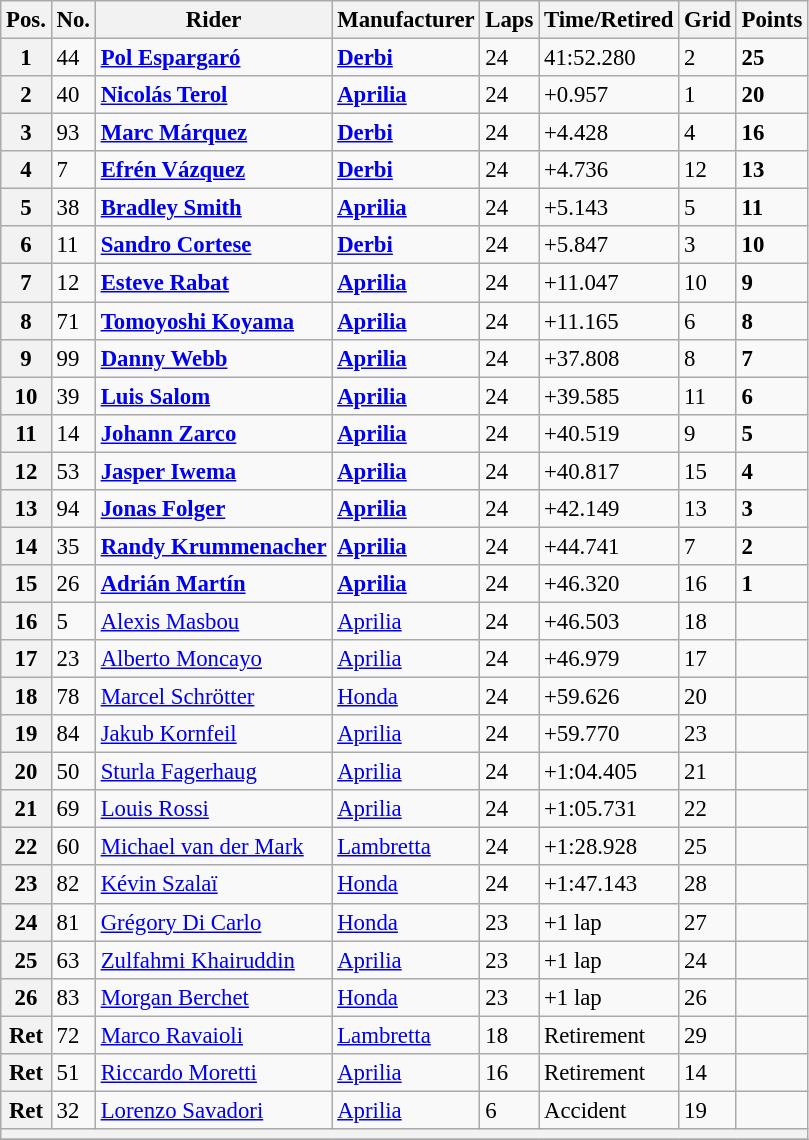<table class="wikitable" style="font-size: 95%;">
<tr>
<th>Pos.</th>
<th>No.</th>
<th>Rider</th>
<th>Manufacturer</th>
<th>Laps</th>
<th>Time/Retired</th>
<th>Grid</th>
<th>Points</th>
</tr>
<tr>
<th>1</th>
<td>44</td>
<td> <strong><a href='#'>Pol Espargaró</a></strong></td>
<td><strong><a href='#'>Derbi</a></strong></td>
<td>24</td>
<td>41:52.280</td>
<td>2</td>
<td><strong>25</strong></td>
</tr>
<tr>
<th>2</th>
<td>40</td>
<td> <strong><a href='#'>Nicolás Terol</a></strong></td>
<td><strong><a href='#'>Aprilia</a></strong></td>
<td>24</td>
<td>+0.957</td>
<td>1</td>
<td><strong>20</strong></td>
</tr>
<tr>
<th>3</th>
<td>93</td>
<td> <strong><a href='#'>Marc Márquez</a></strong></td>
<td><strong><a href='#'>Derbi</a></strong></td>
<td>24</td>
<td>+4.428</td>
<td>4</td>
<td><strong>16</strong></td>
</tr>
<tr>
<th>4</th>
<td>7</td>
<td> <strong><a href='#'>Efrén Vázquez</a></strong></td>
<td><strong><a href='#'>Derbi</a></strong></td>
<td>24</td>
<td>+4.736</td>
<td>12</td>
<td><strong>13</strong></td>
</tr>
<tr>
<th>5</th>
<td>38</td>
<td> <strong><a href='#'>Bradley Smith</a></strong></td>
<td><strong><a href='#'>Aprilia</a></strong></td>
<td>24</td>
<td>+5.143</td>
<td>5</td>
<td><strong>11</strong></td>
</tr>
<tr>
<th>6</th>
<td>11</td>
<td> <strong><a href='#'>Sandro Cortese</a></strong></td>
<td><strong><a href='#'>Derbi</a></strong></td>
<td>24</td>
<td>+5.847</td>
<td>3</td>
<td><strong>10</strong></td>
</tr>
<tr>
<th>7</th>
<td>12</td>
<td> <strong><a href='#'>Esteve Rabat</a></strong></td>
<td><strong><a href='#'>Aprilia</a></strong></td>
<td>24</td>
<td>+11.047</td>
<td>10</td>
<td><strong>9</strong></td>
</tr>
<tr>
<th>8</th>
<td>71</td>
<td> <strong><a href='#'>Tomoyoshi Koyama</a></strong></td>
<td><strong><a href='#'>Aprilia</a></strong></td>
<td>24</td>
<td>+11.165</td>
<td>6</td>
<td><strong>8</strong></td>
</tr>
<tr>
<th>9</th>
<td>99</td>
<td> <strong><a href='#'>Danny Webb</a></strong></td>
<td><strong><a href='#'>Aprilia</a></strong></td>
<td>24</td>
<td>+37.808</td>
<td>8</td>
<td><strong>7</strong></td>
</tr>
<tr>
<th>10</th>
<td>39</td>
<td> <strong><a href='#'>Luis Salom</a></strong></td>
<td><strong><a href='#'>Aprilia</a></strong></td>
<td>24</td>
<td>+39.585</td>
<td>11</td>
<td><strong>6</strong></td>
</tr>
<tr>
<th>11</th>
<td>14</td>
<td> <strong><a href='#'>Johann Zarco</a></strong></td>
<td><strong><a href='#'>Aprilia</a></strong></td>
<td>24</td>
<td>+40.519</td>
<td>9</td>
<td><strong>5</strong></td>
</tr>
<tr>
<th>12</th>
<td>53</td>
<td> <strong><a href='#'>Jasper Iwema</a></strong></td>
<td><strong><a href='#'>Aprilia</a></strong></td>
<td>24</td>
<td>+40.817</td>
<td>15</td>
<td><strong>4</strong></td>
</tr>
<tr>
<th>13</th>
<td>94</td>
<td> <strong><a href='#'>Jonas Folger</a></strong></td>
<td><strong><a href='#'>Aprilia</a></strong></td>
<td>24</td>
<td>+42.149</td>
<td>13</td>
<td><strong>3</strong></td>
</tr>
<tr>
<th>14</th>
<td>35</td>
<td> <strong><a href='#'>Randy Krummenacher</a></strong></td>
<td><strong><a href='#'>Aprilia</a></strong></td>
<td>24</td>
<td>+44.741</td>
<td>7</td>
<td><strong>2</strong></td>
</tr>
<tr>
<th>15</th>
<td>26</td>
<td> <strong><a href='#'>Adrián Martín</a></strong></td>
<td><strong><a href='#'>Aprilia</a></strong></td>
<td>24</td>
<td>+46.320</td>
<td>16</td>
<td><strong>1</strong></td>
</tr>
<tr>
<th>16</th>
<td>5</td>
<td> <a href='#'>Alexis Masbou</a></td>
<td><a href='#'>Aprilia</a></td>
<td>24</td>
<td>+46.503</td>
<td>18</td>
<td></td>
</tr>
<tr>
<th>17</th>
<td>23</td>
<td> <a href='#'>Alberto Moncayo</a></td>
<td><a href='#'>Aprilia</a></td>
<td>24</td>
<td>+46.979</td>
<td>17</td>
<td></td>
</tr>
<tr>
<th>18</th>
<td>78</td>
<td> <a href='#'>Marcel Schrötter</a></td>
<td><a href='#'>Honda</a></td>
<td>24</td>
<td>+59.626</td>
<td>20</td>
<td></td>
</tr>
<tr>
<th>19</th>
<td>84</td>
<td> <a href='#'>Jakub Kornfeil</a></td>
<td><a href='#'>Aprilia</a></td>
<td>24</td>
<td>+59.770</td>
<td>23</td>
<td></td>
</tr>
<tr>
<th>20</th>
<td>50</td>
<td> <a href='#'>Sturla Fagerhaug</a></td>
<td><a href='#'>Aprilia</a></td>
<td>24</td>
<td>+1:04.405</td>
<td>21</td>
<td></td>
</tr>
<tr>
<th>21</th>
<td>69</td>
<td> <a href='#'>Louis Rossi</a></td>
<td><a href='#'>Aprilia</a></td>
<td>24</td>
<td>+1:05.731</td>
<td>22</td>
<td></td>
</tr>
<tr>
<th>22</th>
<td>60</td>
<td> <a href='#'>Michael van der Mark</a></td>
<td><a href='#'>Lambretta</a></td>
<td>24</td>
<td>+1:28.928</td>
<td>25</td>
<td></td>
</tr>
<tr>
<th>23</th>
<td>82</td>
<td> <a href='#'>Kévin Szalaï</a></td>
<td><a href='#'>Honda</a></td>
<td>24</td>
<td>+1:47.143</td>
<td>28</td>
<td></td>
</tr>
<tr>
<th>24</th>
<td>81</td>
<td> <a href='#'>Grégory Di Carlo</a></td>
<td><a href='#'>Honda</a></td>
<td>23</td>
<td>+1 lap</td>
<td>27</td>
<td></td>
</tr>
<tr>
<th>25</th>
<td>63</td>
<td> <a href='#'>Zulfahmi Khairuddin</a></td>
<td><a href='#'>Aprilia</a></td>
<td>23</td>
<td>+1 lap</td>
<td>24</td>
<td></td>
</tr>
<tr>
<th>26</th>
<td>83</td>
<td> <a href='#'>Morgan Berchet</a></td>
<td><a href='#'>Honda</a></td>
<td>23</td>
<td>+1 lap</td>
<td>26</td>
<td></td>
</tr>
<tr>
<th>Ret</th>
<td>72</td>
<td> <a href='#'>Marco Ravaioli</a></td>
<td><a href='#'>Lambretta</a></td>
<td>18</td>
<td>Retirement</td>
<td>29</td>
<td></td>
</tr>
<tr>
<th>Ret</th>
<td>51</td>
<td> <a href='#'>Riccardo Moretti</a></td>
<td><a href='#'>Aprilia</a></td>
<td>16</td>
<td>Retirement</td>
<td>14</td>
<td></td>
</tr>
<tr>
<th>Ret</th>
<td>32</td>
<td> <a href='#'>Lorenzo Savadori</a></td>
<td><a href='#'>Aprilia</a></td>
<td>6</td>
<td>Accident</td>
<td>19</td>
<td></td>
</tr>
<tr>
<th colspan=8></th>
</tr>
<tr>
</tr>
</table>
